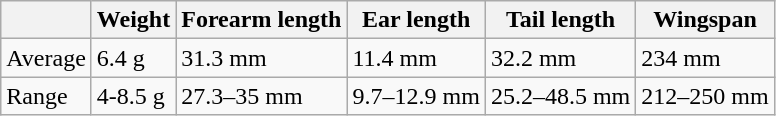<table class="wikitable">
<tr>
<th></th>
<th>Weight</th>
<th>Forearm length</th>
<th>Ear length</th>
<th>Tail length</th>
<th>Wingspan</th>
</tr>
<tr>
<td>Average</td>
<td>6.4 g</td>
<td>31.3 mm</td>
<td>11.4 mm</td>
<td>32.2 mm</td>
<td>234 mm</td>
</tr>
<tr>
<td>Range</td>
<td>4-8.5 g</td>
<td>27.3–35 mm</td>
<td>9.7–12.9 mm</td>
<td>25.2–48.5 mm</td>
<td>212–250 mm</td>
</tr>
</table>
